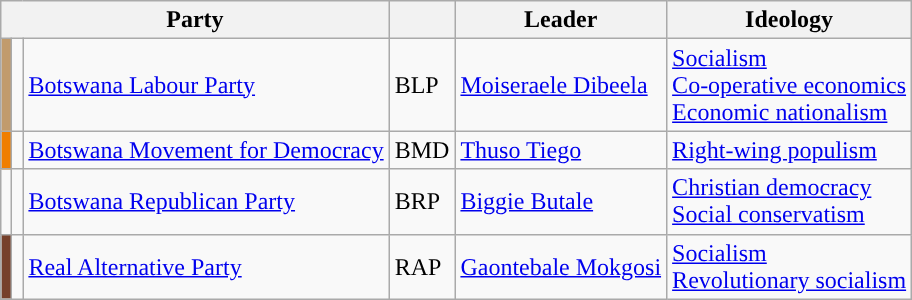<table class="wikitable">
<tr>
<th colspan="3">Party</th>
<th></th>
<th>Leader</th>
<th>Ideology</th>
</tr>
<tr>
<td style="background:#C19B6C;"></td>
<td></td>
<td><a href='#'>Botswana Labour Party</a></td>
<td>BLP</td>
<td><a href='#'>Moiseraele Dibeela</a></td>
<td><a href='#'>Socialism</a><br><a href='#'>Co-operative economics</a><br><a href='#'>Economic nationalism</a></td>
</tr>
<tr>
<td bgcolor=#F07E01></td>
<td></td>
<td><a href='#'>Botswana Movement for Democracy</a></td>
<td>BMD</td>
<td><a href='#'>Thuso Tiego</a></td>
<td><a href='#'>Right-wing populism</a></td>
</tr>
<tr>
<td></td>
<td></td>
<td><a href='#'>Botswana Republican Party</a></td>
<td>BRP</td>
<td><a href='#'>Biggie Butale</a></td>
<td><a href='#'>Christian democracy</a><br><a href='#'>Social conservatism</a></td>
</tr>
<tr>
<td style="background:#76402b;"></td>
<td></td>
<td><a href='#'>Real Alternative Party</a></td>
<td>RAP</td>
<td><a href='#'>Gaontebale Mokgosi</a></td>
<td><a href='#'>Socialism</a><br><a href='#'>Revolutionary socialism</a></td>
</tr>
</table>
